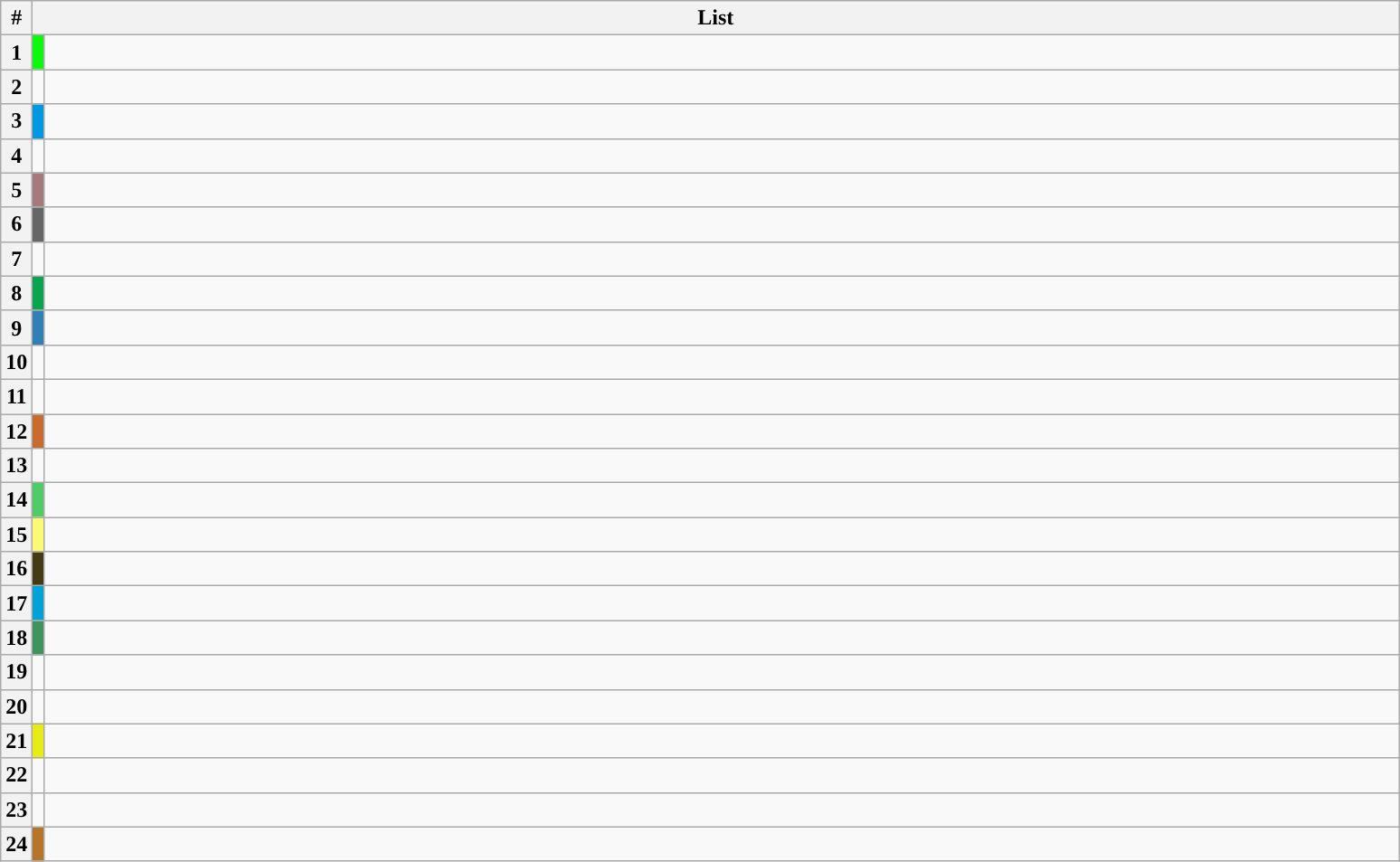<table class=wikitable>
<tr>
<th>#</th>
<th colspan=2 width=1000>List</th>
</tr>
<tr>
<th>1</th>
<td width="1" bgcolor="#0EF70E"></td>
<td><br>



</td>
</tr>
<tr>
<th>2</th>
<td width="1"></td>
<td><br>



</td>
</tr>
<tr>
<th>3</th>
<td width="1" bgcolor="#0198E2"></td>
<td><br>



</td>
</tr>
<tr>
<th>4</th>
<td width="1"></td>
<td><br>



</td>
</tr>
<tr>
<th>5</th>
<td width="1" bgcolor="#A47A7E"></td>
<td><br>



</td>
</tr>
<tr>
<th>6</th>
<td width="1" bgcolor="#666666"></td>
<td><br>



</td>
</tr>
<tr>
<th>7</th>
<td width="1"></td>
<td><br>



</td>
</tr>
<tr>
<th>8</th>
<td width="1" bgcolor="#0AA450"></td>
<td><br>



</td>
</tr>
<tr>
<th>9</th>
<td width="1" bgcolor="#3080B7"></td>
<td><br>



</td>
</tr>
<tr>
<th>10</th>
<td width="1"></td>
<td><br>



</td>
</tr>
<tr>
<th>11</th>
<td width="1"></td>
<td><br>



</td>
</tr>
<tr>
<th>12</th>
<td width="1" bgcolor="#C96A2F"></td>
<td><br>



</td>
</tr>
<tr>
<th>13</th>
<td width="1"></td>
<td><br>



</td>
</tr>
<tr>
<th>14</th>
<td width="1" bgcolor="#4FCB68"></td>
<td><br>



</td>
</tr>
<tr>
<th>15</th>
<td width="1" bgcolor="#FAFA75"></td>
<td><br>



</td>
</tr>
<tr>
<th>16</th>
<td width="1" bgcolor="#433A16"></td>
<td><br>



</td>
</tr>
<tr>
<th>17</th>
<td width="1" bgcolor="#00A1D7"></td>
<td><br>



</td>
</tr>
<tr>
<th>18</th>
<td width="1" bgcolor="#3F945D"></td>
<td><br>



</td>
</tr>
<tr>
<th>19</th>
<td width="1"></td>
<td><br>



</td>
</tr>
<tr>
<th>20</th>
<td width="1"></td>
<td><br>



</td>
</tr>
<tr>
<th>21</th>
<td width="1" bgcolor="#E7EB16"></td>
<td><br>



</td>
</tr>
<tr>
<th>22</th>
<td width="1"></td>
<td><br>



</td>
</tr>
<tr>
<th>23</th>
<td width="1"></td>
<td><br>



</td>
</tr>
<tr>
<th>24</th>
<td width="1" bgcolor="#B7752C"></td>
<td><br>



</td>
</tr>
</table>
